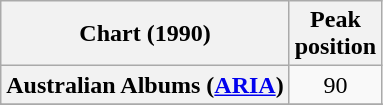<table class="wikitable sortable plainrowheaders" style="text-align:center;">
<tr>
<th>Chart (1990)</th>
<th>Peak<br>position</th>
</tr>
<tr>
<th scope="row">Australian Albums (<a href='#'>ARIA</a>)</th>
<td>90</td>
</tr>
<tr>
</tr>
<tr>
</tr>
<tr>
</tr>
<tr>
</tr>
</table>
